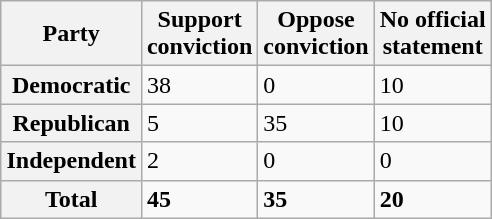<table class="wikitable plainrowheaders" style="float:right; margin-left: 10px;">
<tr>
<th scope="col">Party</th>
<th scope="col">Support<br>conviction</th>
<th scope="col">Oppose<br>conviction</th>
<th scope="col">No official<br>statement</th>
</tr>
<tr>
<th scope="row">Democratic</th>
<td>38</td>
<td>0</td>
<td>10</td>
</tr>
<tr>
<th scope="row">Republican</th>
<td>5</td>
<td>35</td>
<td>10</td>
</tr>
<tr>
<th scope="row">Independent</th>
<td>2</td>
<td>0</td>
<td>0</td>
</tr>
<tr>
<th scope="row"><strong>Total</strong></th>
<td><strong>45</strong></td>
<td><strong>35</strong></td>
<td><strong>20</strong></td>
</tr>
</table>
